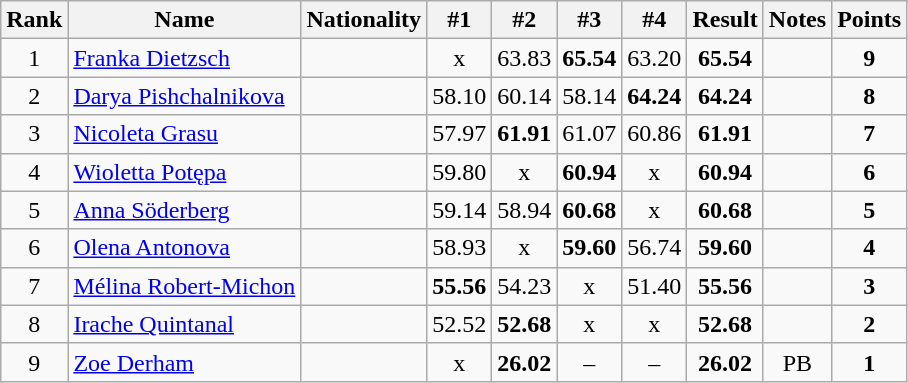<table class="wikitable sortable" style="text-align:center">
<tr>
<th>Rank</th>
<th>Name</th>
<th>Nationality</th>
<th>#1</th>
<th>#2</th>
<th>#3</th>
<th>#4</th>
<th>Result</th>
<th>Notes</th>
<th>Points</th>
</tr>
<tr>
<td>1</td>
<td align=left><a href='#'>Franka Dietzsch</a></td>
<td align=left></td>
<td>x</td>
<td>63.83</td>
<td><strong>65.54</strong></td>
<td>63.20</td>
<td><strong>65.54</strong></td>
<td></td>
<td><strong>9</strong></td>
</tr>
<tr>
<td>2</td>
<td align=left><a href='#'>Darya Pishchalnikova</a></td>
<td align=left></td>
<td>58.10</td>
<td>60.14</td>
<td>58.14</td>
<td><strong>64.24</strong></td>
<td><strong>64.24</strong></td>
<td></td>
<td><strong>8</strong></td>
</tr>
<tr>
<td>3</td>
<td align=left><a href='#'>Nicoleta Grasu</a></td>
<td align=left></td>
<td>57.97</td>
<td><strong>61.91</strong></td>
<td>61.07</td>
<td>60.86</td>
<td><strong>61.91</strong></td>
<td></td>
<td><strong>7</strong></td>
</tr>
<tr>
<td>4</td>
<td align=left><a href='#'>Wioletta Potępa</a></td>
<td align=left></td>
<td>59.80</td>
<td>x</td>
<td><strong>60.94</strong></td>
<td>x</td>
<td><strong>60.94</strong></td>
<td></td>
<td><strong>6</strong></td>
</tr>
<tr>
<td>5</td>
<td align=left><a href='#'>Anna Söderberg</a></td>
<td align=left></td>
<td>59.14</td>
<td>58.94</td>
<td><strong>60.68</strong></td>
<td>x</td>
<td><strong>60.68</strong></td>
<td></td>
<td><strong>5</strong></td>
</tr>
<tr>
<td>6</td>
<td align=left><a href='#'>Olena Antonova</a></td>
<td align=left></td>
<td>58.93</td>
<td>x</td>
<td><strong>59.60</strong></td>
<td>56.74</td>
<td><strong>59.60</strong></td>
<td></td>
<td><strong>4</strong></td>
</tr>
<tr>
<td>7</td>
<td align=left><a href='#'>Mélina Robert-Michon</a></td>
<td align=left></td>
<td><strong>55.56</strong></td>
<td>54.23</td>
<td>x</td>
<td>51.40</td>
<td><strong>55.56</strong></td>
<td></td>
<td><strong>3</strong></td>
</tr>
<tr>
<td>8</td>
<td align=left><a href='#'>Irache Quintanal</a></td>
<td align=left></td>
<td>52.52</td>
<td><strong>52.68</strong></td>
<td>x</td>
<td>x</td>
<td><strong>52.68</strong></td>
<td></td>
<td><strong>2</strong></td>
</tr>
<tr>
<td>9</td>
<td align=left><a href='#'>Zoe Derham</a></td>
<td align=left></td>
<td>x</td>
<td><strong>26.02</strong></td>
<td>–</td>
<td>–</td>
<td><strong>26.02</strong></td>
<td>PB</td>
<td><strong>1</strong></td>
</tr>
</table>
